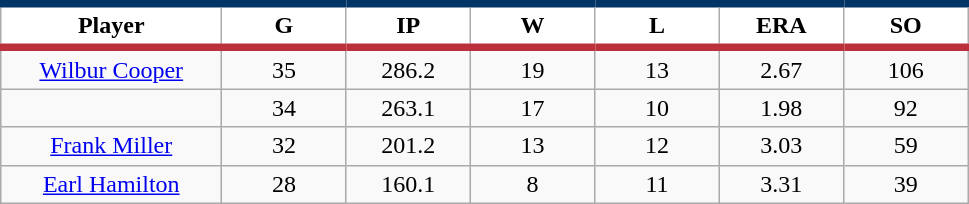<table class="wikitable sortable">
<tr>
<th style="background:#FFFFFF; border-top:#023465 5px solid; border-bottom:#ba313c 5px solid;" width="16%">Player</th>
<th style="background:#FFFFFF; border-top:#023465 5px solid; border-bottom:#ba313c 5px solid;" width="9%">G</th>
<th style="background:#FFFFFF; border-top:#023465 5px solid; border-bottom:#ba313c 5px solid;" width="9%">IP</th>
<th style="background:#FFFFFF; border-top:#023465 5px solid; border-bottom:#ba313c 5px solid;" width="9%">W</th>
<th style="background:#FFFFFF; border-top:#023465 5px solid; border-bottom:#ba313c 5px solid;" width="9%">L</th>
<th style="background:#FFFFFF; border-top:#023465 5px solid; border-bottom:#ba313c 5px solid;" width="9%">ERA</th>
<th style="background:#FFFFFF; border-top:#023465 5px solid; border-bottom:#ba313c 5px solid;" width="9%">SO</th>
</tr>
<tr align="center">
<td><a href='#'>Wilbur Cooper</a></td>
<td>35</td>
<td>286.2</td>
<td>19</td>
<td>13</td>
<td>2.67</td>
<td>106</td>
</tr>
<tr align="center">
<td></td>
<td>34</td>
<td>263.1</td>
<td>17</td>
<td>10</td>
<td>1.98</td>
<td>92</td>
</tr>
<tr align="center">
<td><a href='#'>Frank Miller</a></td>
<td>32</td>
<td>201.2</td>
<td>13</td>
<td>12</td>
<td>3.03</td>
<td>59</td>
</tr>
<tr align="center">
<td><a href='#'>Earl Hamilton</a></td>
<td>28</td>
<td>160.1</td>
<td>8</td>
<td>11</td>
<td>3.31</td>
<td>39</td>
</tr>
</table>
